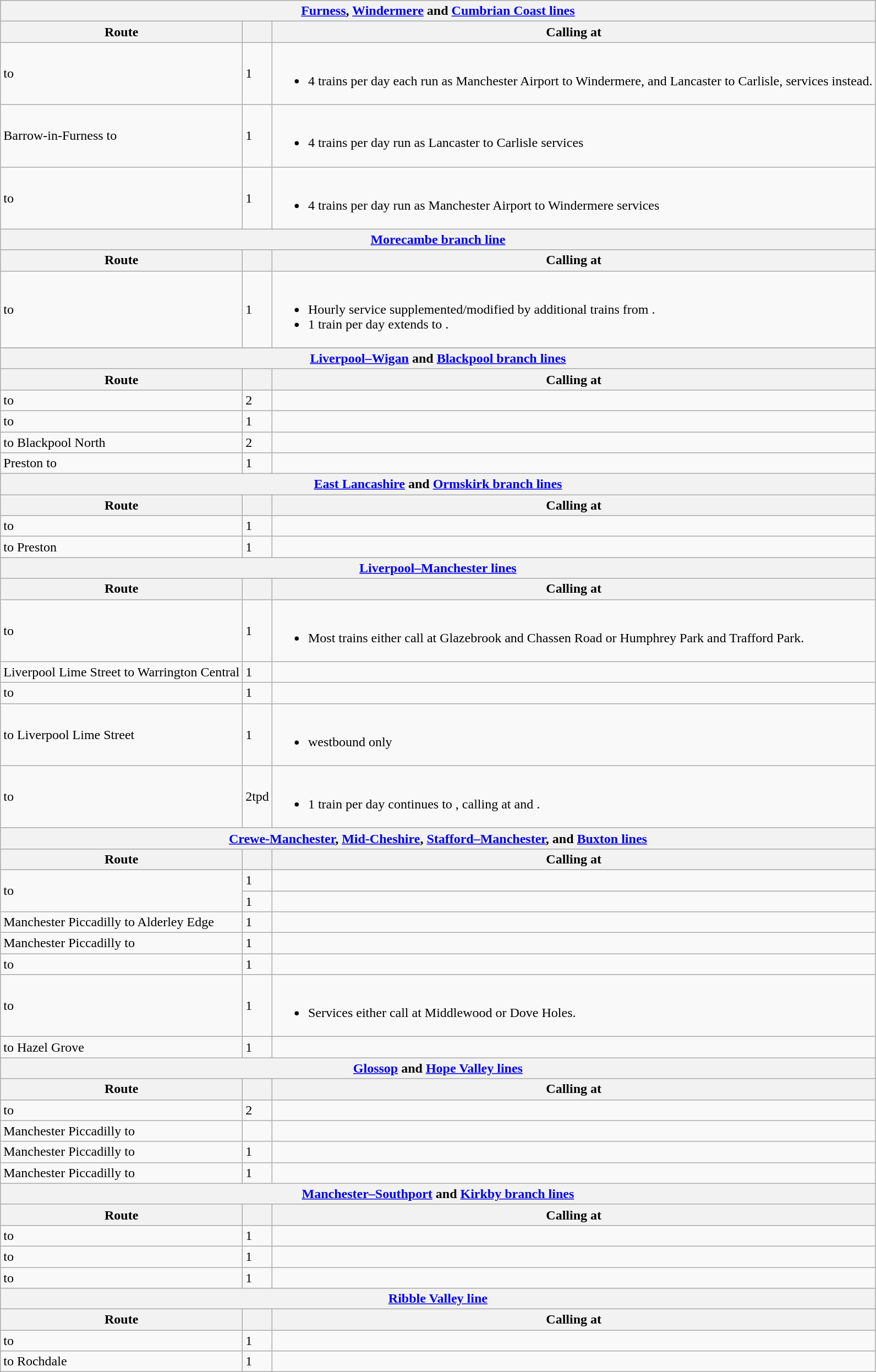<table class="wikitable">
<tr>
<th colspan="3"><a href='#'>Furness</a>, <a href='#'>Windermere</a> and <a href='#'>Cumbrian Coast lines</a></th>
</tr>
<tr>
<th>Route</th>
<th></th>
<th>Calling at</th>
</tr>
<tr>
<td> to </td>
<td>1</td>
<td><br><ul><li>4 trains per day each run as Manchester Airport to Windermere, and Lancaster to Carlisle, services instead.</li></ul></td>
</tr>
<tr>
<td>Barrow-in-Furness to </td>
<td>1</td>
<td><br><ul><li>4 trains per day run as Lancaster to Carlisle services</li></ul></td>
</tr>
<tr>
<td> to </td>
<td>1</td>
<td><br><ul><li>4 trains per day run as Manchester Airport to Windermere services</li></ul></td>
</tr>
<tr>
<th colspan="3"><a href='#'>Morecambe branch line</a></th>
</tr>
<tr>
<th>Route</th>
<th></th>
<th>Calling at</th>
</tr>
<tr>
<td> to </td>
<td>1</td>
<td><br><ul><li>Hourly service supplemented/modified by additional trains from .</li><li>1 train per day extends to .</li></ul></td>
</tr>
<tr>
</tr>
<tr>
<th colspan="3"><a href='#'>Liverpool–Wigan</a> and <a href='#'>Blackpool branch lines</a></th>
</tr>
<tr>
<th>Route</th>
<th></th>
<th>Calling at</th>
</tr>
<tr>
<td> to </td>
<td>2</td>
<td></td>
</tr>
<tr>
<td> to </td>
<td>1</td>
<td></td>
</tr>
<tr>
<td> to Blackpool North</td>
<td>2</td>
<td></td>
</tr>
<tr>
<td>Preston to </td>
<td>1</td>
<td></td>
</tr>
<tr>
<th colspan="3"><a href='#'>East Lancashire</a> and <a href='#'>Ormskirk branch lines</a></th>
</tr>
<tr>
<th>Route</th>
<th></th>
<th>Calling at</th>
</tr>
<tr>
<td> to </td>
<td>1</td>
<td></td>
</tr>
<tr>
<td> to Preston</td>
<td>1</td>
<td></td>
</tr>
<tr>
<th colspan="3"><a href='#'>Liverpool–Manchester lines</a></th>
</tr>
<tr>
<th>Route</th>
<th></th>
<th>Calling at</th>
</tr>
<tr>
<td> to </td>
<td>1</td>
<td><br><ul><li>Most trains either call at Glazebrook and Chassen Road or Humphrey Park and Trafford Park.</li></ul></td>
</tr>
<tr>
<td>Liverpool Lime Street to Warrington Central</td>
<td>1</td>
<td></td>
</tr>
<tr>
<td> to </td>
<td>1</td>
<td></td>
</tr>
<tr>
<td> to Liverpool Lime Street</td>
<td>1</td>
<td><br><ul><li>westbound only</li></ul></td>
</tr>
<tr>
<td> to </td>
<td>2tpd</td>
<td><br><ul><li>1 train per day continues to , calling at  and .</li></ul></td>
</tr>
<tr>
<th colspan="3"><a href='#'>Crewe-Manchester</a>, <a href='#'>Mid-Cheshire</a>, <a href='#'>Stafford–Manchester</a>, and <a href='#'>Buxton lines</a></th>
</tr>
<tr>
<th>Route</th>
<th></th>
<th>Calling at</th>
</tr>
<tr>
<td rowspan="2"> to </td>
<td>1</td>
<td></td>
</tr>
<tr>
<td>1</td>
<td></td>
</tr>
<tr>
<td>Manchester Piccadilly to Alderley Edge</td>
<td>1</td>
<td></td>
</tr>
<tr>
<td>Manchester Piccadilly to </td>
<td>1</td>
<td></td>
</tr>
<tr>
<td> to </td>
<td>1</td>
<td></td>
</tr>
<tr>
<td> to </td>
<td>1</td>
<td><br><ul><li>Services either call at Middlewood or Dove Holes.</li></ul></td>
</tr>
<tr>
<td> to Hazel Grove</td>
<td>1</td>
<td></td>
</tr>
<tr>
<th colspan="3"><a href='#'>Glossop</a> and <a href='#'>Hope Valley lines</a></th>
</tr>
<tr>
<th>Route</th>
<th></th>
<th>Calling at</th>
</tr>
<tr>
<td> to </td>
<td>2</td>
<td></td>
</tr>
<tr>
<td>Manchester Piccadilly to </td>
<td></td>
<td></td>
</tr>
<tr>
<td>Manchester Piccadilly to </td>
<td>1</td>
<td></td>
</tr>
<tr>
<td>Manchester Piccadilly to </td>
<td>1</td>
<td></td>
</tr>
<tr>
<th colspan="3"><a href='#'>Manchester–Southport</a> and <a href='#'>Kirkby branch lines</a></th>
</tr>
<tr>
<th>Route</th>
<th></th>
<th>Calling at</th>
</tr>
<tr>
<td> to </td>
<td>1</td>
<td></td>
</tr>
<tr>
<td> to </td>
<td>1</td>
<td></td>
</tr>
<tr>
<td> to </td>
<td>1</td>
<td></td>
</tr>
<tr>
<th colspan="3"><a href='#'>Ribble Valley line</a></th>
</tr>
<tr>
<th>Route</th>
<th></th>
<th>Calling at</th>
</tr>
<tr>
<td> to </td>
<td>1</td>
<td></td>
</tr>
<tr>
<td> to Rochdale</td>
<td>1</td>
<td></td>
</tr>
</table>
